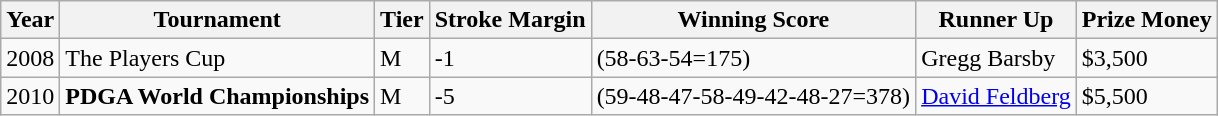<table class="wikitable">
<tr>
<th>Year</th>
<th>Tournament</th>
<th>Tier</th>
<th>Stroke Margin</th>
<th>Winning Score</th>
<th>Runner Up</th>
<th>Prize Money</th>
</tr>
<tr>
<td>2008</td>
<td>The Players Cup</td>
<td>M</td>
<td>-1</td>
<td>(58-63-54=175)</td>
<td>Gregg Barsby</td>
<td>$3,500</td>
</tr>
<tr>
<td>2010</td>
<td><strong>PDGA World Championships</strong></td>
<td>M</td>
<td>-5</td>
<td>(59-48-47-58-49-42-48-27=378)</td>
<td><a href='#'>David Feldberg</a></td>
<td>$5,500</td>
</tr>
</table>
